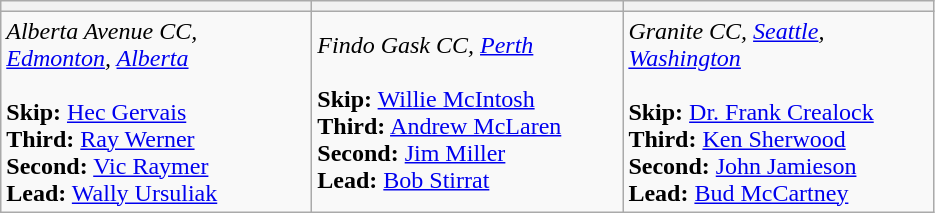<table class="wikitable">
<tr>
<th bgcolor="#efefef" width="200"></th>
<th bgcolor="#efefef" width="200"></th>
<th bgcolor="#efefef" width="200"></th>
</tr>
<tr>
<td><em>Alberta Avenue CC, <a href='#'>Edmonton</a>, <a href='#'>Alberta</a></em> <br><br><strong>Skip:</strong> <a href='#'>Hec Gervais</a> <br>
<strong>Third:</strong> <a href='#'>Ray Werner</a> <br>
<strong>Second:</strong> <a href='#'>Vic Raymer</a> <br>
<strong>Lead:</strong> <a href='#'>Wally Ursuliak</a></td>
<td><em>Findo Gask CC, <a href='#'>Perth</a></em><br><br><strong>Skip:</strong> <a href='#'>Willie McIntosh</a> <br>
<strong>Third:</strong> <a href='#'>Andrew McLaren</a> <br>
<strong>Second:</strong> <a href='#'>Jim Miller</a> <br>
<strong>Lead:</strong> <a href='#'>Bob Stirrat</a></td>
<td><em>Granite CC, <a href='#'>Seattle</a>, <a href='#'>Washington</a></em> <br><br><strong>Skip:</strong> <a href='#'>Dr. Frank Crealock</a> <br>
<strong>Third:</strong> <a href='#'>Ken Sherwood</a> <br>
<strong>Second:</strong> <a href='#'>John Jamieson</a> <br>
<strong>Lead:</strong> <a href='#'>Bud McCartney</a> <br></td>
</tr>
</table>
